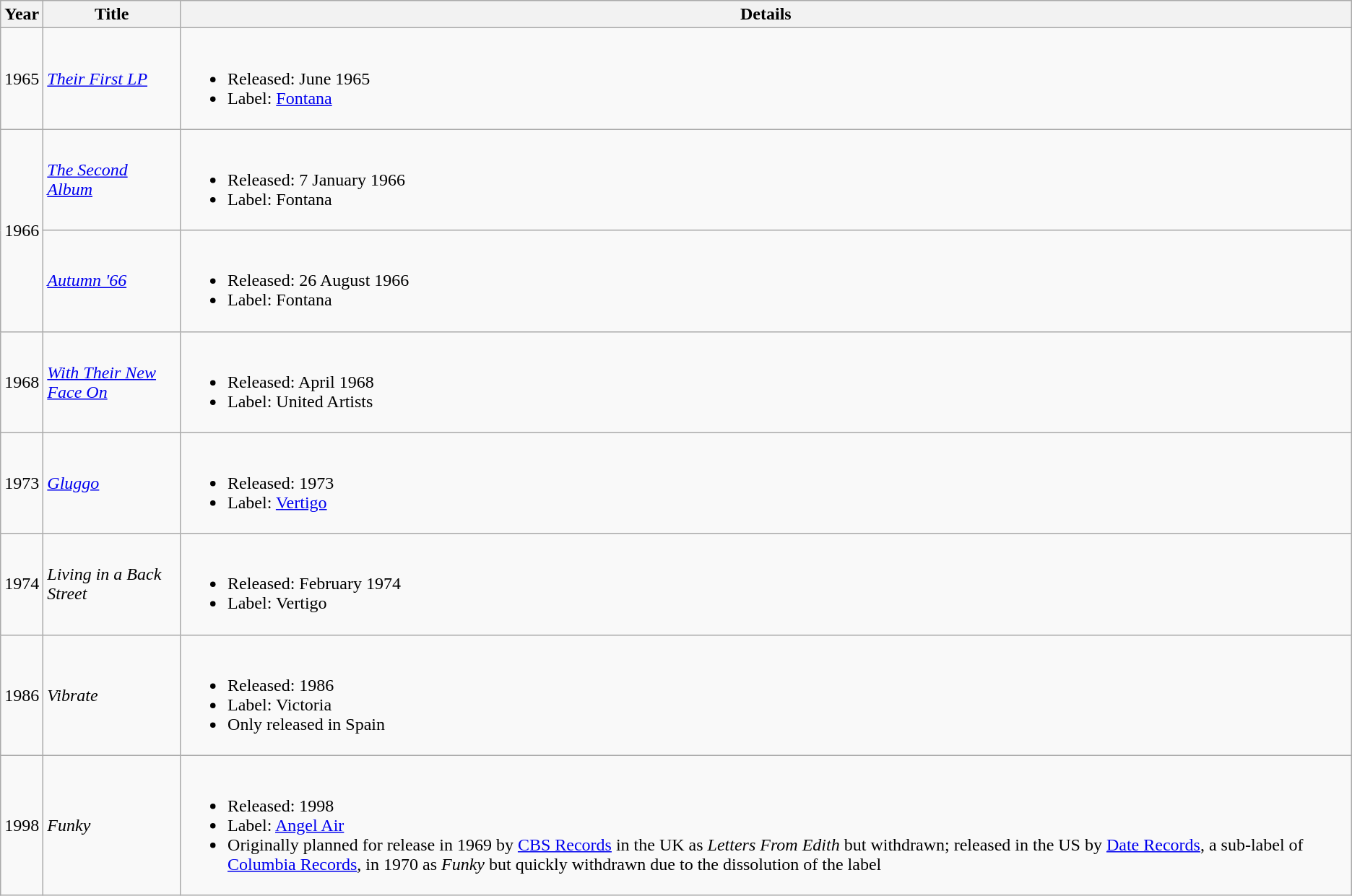<table class="wikitable">
<tr>
<th>Year</th>
<th>Title</th>
<th>Details</th>
</tr>
<tr>
<td>1965</td>
<td><em><a href='#'>Their First LP</a></em></td>
<td><br><ul><li>Released: June 1965</li><li>Label: <a href='#'>Fontana</a></li></ul></td>
</tr>
<tr>
<td rowspan="2">1966</td>
<td><em><a href='#'>The Second Album</a></em></td>
<td><br><ul><li>Released: 7 January 1966</li><li>Label: Fontana</li></ul></td>
</tr>
<tr>
<td><em><a href='#'>Autumn '66</a></em></td>
<td><br><ul><li>Released: 26 August 1966</li><li>Label: Fontana</li></ul></td>
</tr>
<tr>
<td>1968</td>
<td><em><a href='#'>With Their New Face On</a></em></td>
<td><br><ul><li>Released: April 1968</li><li>Label: United Artists</li></ul></td>
</tr>
<tr>
<td>1973</td>
<td><em><a href='#'>Gluggo</a></em></td>
<td><br><ul><li>Released: 1973</li><li>Label: <a href='#'>Vertigo</a></li></ul></td>
</tr>
<tr>
<td>1974</td>
<td><em>Living in a Back Street</em></td>
<td><br><ul><li>Released: February 1974</li><li>Label: Vertigo</li></ul></td>
</tr>
<tr>
<td>1986</td>
<td><em>Vibrate</em></td>
<td><br><ul><li>Released: 1986</li><li>Label: Victoria</li><li>Only released in Spain</li></ul></td>
</tr>
<tr>
<td>1998</td>
<td><em>Funky</em></td>
<td><br><ul><li>Released: 1998</li><li>Label: <a href='#'>Angel Air</a></li><li>Originally planned for release in 1969 by <a href='#'>CBS Records</a> in the UK as <em>Letters From Edith</em> but withdrawn; released in the US by <a href='#'>Date Records</a>, a sub-label of <a href='#'>Columbia Records</a>, in 1970 as <em>Funky</em> but quickly withdrawn due to the dissolution of the label</li></ul></td>
</tr>
</table>
